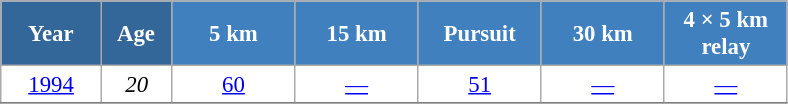<table class="wikitable" style="font-size:95%; text-align:center; border:grey solid 1px; border-collapse:collapse; background:#ffffff;">
<tr>
<th style="background-color:#369; color:white; width:60px;"> Year </th>
<th style="background-color:#369; color:white; width:40px;"> Age </th>
<th style="background-color:#4180be; color:white; width:75px;"> 5 km </th>
<th style="background-color:#4180be; color:white; width:75px;"> 15 km </th>
<th style="background-color:#4180be; color:white; width:75px;"> Pursuit </th>
<th style="background-color:#4180be; color:white; width:75px;"> 30 km </th>
<th style="background-color:#4180be; color:white; width:75px;"> 4 × 5 km <br> relay </th>
</tr>
<tr>
<td><a href='#'>1994</a></td>
<td><em>20</em></td>
<td><a href='#'>60</a></td>
<td><a href='#'>—</a></td>
<td><a href='#'>51</a></td>
<td><a href='#'>—</a></td>
<td><a href='#'>—</a></td>
</tr>
<tr>
</tr>
</table>
